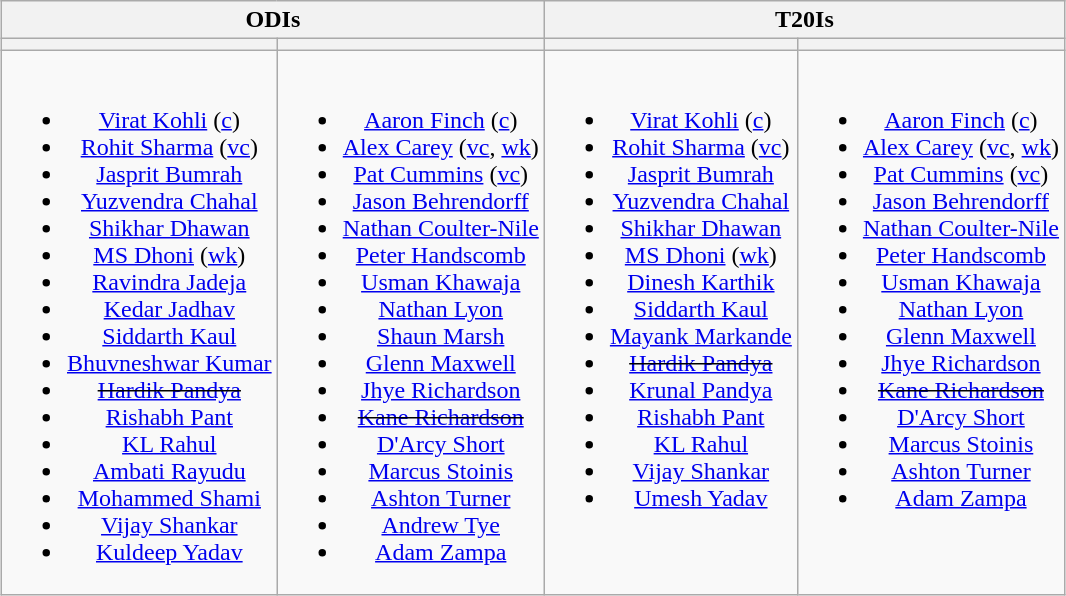<table class="wikitable" style="text-align:center; margin:auto">
<tr>
<th colspan=2>ODIs</th>
<th colspan=2>T20Is</th>
</tr>
<tr>
<th></th>
<th></th>
<th></th>
<th></th>
</tr>
<tr style="vertical-align:top">
<td><br><ul><li><a href='#'>Virat Kohli</a> (<a href='#'>c</a>)</li><li><a href='#'>Rohit Sharma</a> (<a href='#'>vc</a>)</li><li><a href='#'>Jasprit Bumrah</a></li><li><a href='#'>Yuzvendra Chahal</a></li><li><a href='#'>Shikhar Dhawan</a></li><li><a href='#'>MS Dhoni</a> (<a href='#'>wk</a>)</li><li><a href='#'>Ravindra Jadeja</a></li><li><a href='#'>Kedar Jadhav</a></li><li><a href='#'>Siddarth Kaul</a></li><li><a href='#'>Bhuvneshwar Kumar</a></li><li><s><a href='#'>Hardik Pandya</a></s></li><li><a href='#'>Rishabh Pant</a></li><li><a href='#'>KL Rahul</a></li><li><a href='#'>Ambati Rayudu</a></li><li><a href='#'>Mohammed Shami</a></li><li><a href='#'>Vijay Shankar</a></li><li><a href='#'>Kuldeep Yadav</a></li></ul></td>
<td><br><ul><li><a href='#'>Aaron Finch</a> (<a href='#'>c</a>)</li><li><a href='#'>Alex Carey</a> (<a href='#'>vc</a>, <a href='#'>wk</a>)</li><li><a href='#'>Pat Cummins</a> (<a href='#'>vc</a>)</li><li><a href='#'>Jason Behrendorff</a></li><li><a href='#'>Nathan Coulter-Nile</a></li><li><a href='#'>Peter Handscomb</a></li><li><a href='#'>Usman Khawaja</a></li><li><a href='#'>Nathan Lyon</a></li><li><a href='#'>Shaun Marsh</a></li><li><a href='#'>Glenn Maxwell</a></li><li><a href='#'>Jhye Richardson</a></li><li><s><a href='#'>Kane Richardson</a></s></li><li><a href='#'>D'Arcy Short</a></li><li><a href='#'>Marcus Stoinis</a></li><li><a href='#'>Ashton Turner</a></li><li><a href='#'>Andrew Tye</a></li><li><a href='#'>Adam Zampa</a></li></ul></td>
<td><br><ul><li><a href='#'>Virat Kohli</a> (<a href='#'>c</a>)</li><li><a href='#'>Rohit Sharma</a> (<a href='#'>vc</a>)</li><li><a href='#'>Jasprit Bumrah</a></li><li><a href='#'>Yuzvendra Chahal</a></li><li><a href='#'>Shikhar Dhawan</a></li><li><a href='#'>MS Dhoni</a> (<a href='#'>wk</a>)</li><li><a href='#'>Dinesh Karthik</a></li><li><a href='#'>Siddarth Kaul</a></li><li><a href='#'>Mayank Markande</a></li><li><s><a href='#'>Hardik Pandya</a></s></li><li><a href='#'>Krunal Pandya</a></li><li><a href='#'>Rishabh Pant</a></li><li><a href='#'>KL Rahul</a></li><li><a href='#'>Vijay Shankar</a></li><li><a href='#'>Umesh Yadav</a></li></ul></td>
<td><br><ul><li><a href='#'>Aaron Finch</a> (<a href='#'>c</a>)</li><li><a href='#'>Alex Carey</a> (<a href='#'>vc</a>, <a href='#'>wk</a>)</li><li><a href='#'>Pat Cummins</a> (<a href='#'>vc</a>)</li><li><a href='#'>Jason Behrendorff</a></li><li><a href='#'>Nathan Coulter-Nile</a></li><li><a href='#'>Peter Handscomb</a></li><li><a href='#'>Usman Khawaja</a></li><li><a href='#'>Nathan Lyon</a></li><li><a href='#'>Glenn Maxwell</a></li><li><a href='#'>Jhye Richardson</a></li><li><s><a href='#'>Kane Richardson</a></s></li><li><a href='#'>D'Arcy Short</a></li><li><a href='#'>Marcus Stoinis</a></li><li><a href='#'>Ashton Turner</a></li><li><a href='#'>Adam Zampa</a></li></ul></td>
</tr>
</table>
